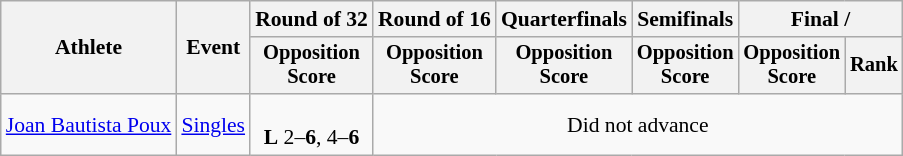<table class=wikitable style="font-size:90%">
<tr>
<th rowspan="2">Athlete</th>
<th rowspan="2">Event</th>
<th>Round of 32</th>
<th>Round of 16</th>
<th>Quarterfinals</th>
<th>Semifinals</th>
<th colspan=2>Final / </th>
</tr>
<tr style="font-size:95%">
<th>Opposition<br>Score</th>
<th>Opposition<br>Score</th>
<th>Opposition<br>Score</th>
<th>Opposition<br>Score</th>
<th>Opposition<br>Score</th>
<th>Rank</th>
</tr>
<tr align=center>
<td align=left><a href='#'>Joan Bautista Poux</a></td>
<td align=left><a href='#'>Singles</a></td>
<td><br><strong>L</strong> 2–<strong>6</strong>, 4–<strong>6</strong></td>
<td colspan="5">Did not advance</td>
</tr>
</table>
